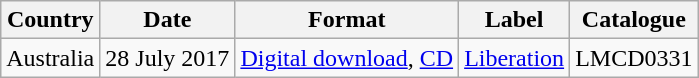<table class="wikitable">
<tr>
<th>Country</th>
<th>Date</th>
<th>Format</th>
<th>Label</th>
<th>Catalogue</th>
</tr>
<tr>
<td>Australia</td>
<td>28 July 2017</td>
<td><a href='#'>Digital download</a>, <a href='#'>CD</a></td>
<td><a href='#'>Liberation</a></td>
<td>LMCD0331</td>
</tr>
</table>
